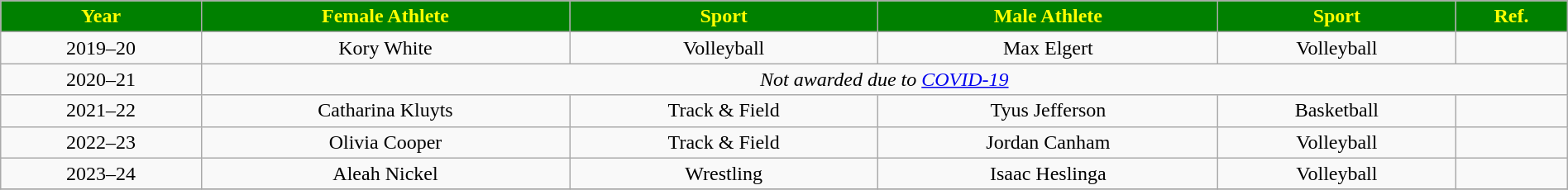<table class="wikitable" width="100%">
<tr align="center" style=" background:green;color:yellow;">
<td><strong>Year</strong></td>
<td><strong>Female Athlete</strong></td>
<td><strong>Sport</strong></td>
<td><strong>Male Athlete</strong></td>
<td><strong>Sport</strong></td>
<td><strong>Ref.</strong></td>
</tr>
<tr align="center" bgcolor="">
<td>2019–20</td>
<td>Kory White</td>
<td>Volleyball</td>
<td>Max Elgert</td>
<td>Volleyball</td>
<td></td>
</tr>
<tr align="center" bgcolor="">
<td>2020–21</td>
<td colspan="5"><em>Not awarded due to <a href='#'>COVID-19</a></em></td>
</tr>
<tr align="center" bgcolor="">
<td>2021–22</td>
<td>Catharina Kluyts</td>
<td>Track & Field</td>
<td>Tyus Jefferson</td>
<td>Basketball</td>
<td></td>
</tr>
<tr align="center" bgcolor="">
<td>2022–23</td>
<td>Olivia Cooper</td>
<td>Track & Field</td>
<td>Jordan Canham</td>
<td>Volleyball</td>
<td></td>
</tr>
<tr align="center" bgcolor="">
<td>2023–24</td>
<td>Aleah Nickel</td>
<td>Wrestling</td>
<td>Isaac Heslinga</td>
<td>Volleyball</td>
<td></td>
</tr>
<tr align="center" bgcolor="">
</tr>
</table>
